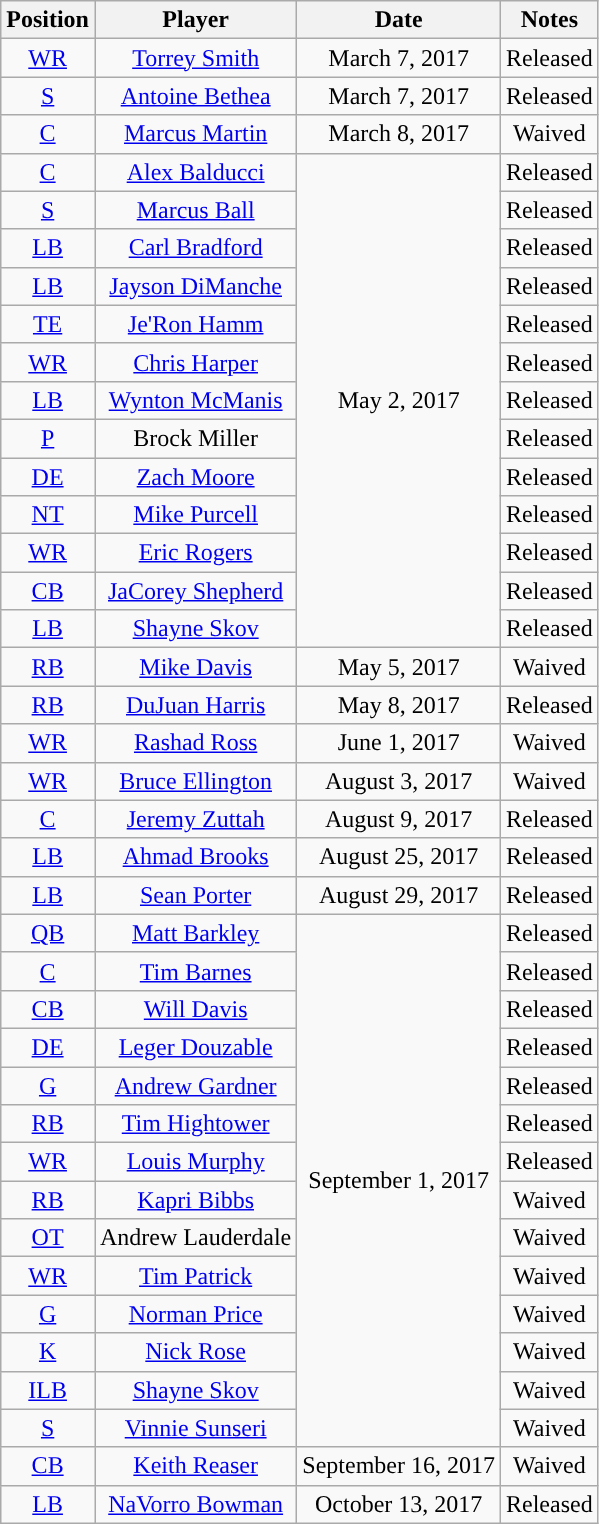<table class="sortable wikitable">
<tr>
<th>Position</th>
<th>Player</th>
<th>Date</th>
<th>Notes</th>
</tr>
<tr style="text-align:center">
<td><a href='#'>WR</a></td>
<td><a href='#'>Torrey Smith</a></td>
<td>March 7, 2017</td>
<td>Released</td>
</tr>
<tr style="text-align:center">
<td><a href='#'>S</a></td>
<td><a href='#'>Antoine Bethea</a></td>
<td>March 7, 2017</td>
<td>Released</td>
</tr>
<tr style="text-align:center">
<td><a href='#'>C</a></td>
<td><a href='#'>Marcus Martin</a></td>
<td>March 8, 2017</td>
<td>Waived</td>
</tr>
<tr style="text-align:center">
<td><a href='#'>C</a></td>
<td><a href='#'>Alex Balducci</a></td>
<td rowspan=13>May 2, 2017</td>
<td>Released</td>
</tr>
<tr style="text-align:center">
<td><a href='#'>S</a></td>
<td><a href='#'>Marcus Ball</a></td>
<td>Released</td>
</tr>
<tr style="text-align:center">
<td><a href='#'>LB</a></td>
<td><a href='#'>Carl Bradford</a></td>
<td>Released</td>
</tr>
<tr style="text-align:center">
<td><a href='#'>LB</a></td>
<td><a href='#'>Jayson DiManche</a></td>
<td>Released</td>
</tr>
<tr style="text-align:center">
<td><a href='#'>TE</a></td>
<td><a href='#'>Je'Ron Hamm</a></td>
<td>Released</td>
</tr>
<tr style="text-align:center">
<td><a href='#'>WR</a></td>
<td><a href='#'>Chris Harper</a></td>
<td>Released</td>
</tr>
<tr style="text-align:center">
<td><a href='#'>LB</a></td>
<td><a href='#'>Wynton McManis</a></td>
<td>Released</td>
</tr>
<tr style="text-align:center">
<td><a href='#'>P</a></td>
<td>Brock Miller</td>
<td>Released</td>
</tr>
<tr style="text-align:center">
<td><a href='#'>DE</a></td>
<td><a href='#'>Zach Moore</a></td>
<td>Released</td>
</tr>
<tr style="text-align:center">
<td><a href='#'>NT</a></td>
<td><a href='#'>Mike Purcell</a></td>
<td>Released</td>
</tr>
<tr style="text-align:center">
<td><a href='#'>WR</a></td>
<td><a href='#'>Eric Rogers</a></td>
<td>Released</td>
</tr>
<tr style="text-align:center">
<td><a href='#'>CB</a></td>
<td><a href='#'>JaCorey Shepherd</a></td>
<td>Released</td>
</tr>
<tr style="text-align:center">
<td><a href='#'>LB</a></td>
<td><a href='#'>Shayne Skov</a></td>
<td>Released</td>
</tr>
<tr style="text-align:center">
<td><a href='#'>RB</a></td>
<td><a href='#'>Mike Davis</a></td>
<td>May 5, 2017</td>
<td>Waived</td>
</tr>
<tr style="text-align:center">
<td><a href='#'>RB</a></td>
<td><a href='#'>DuJuan Harris</a></td>
<td>May 8, 2017</td>
<td>Released</td>
</tr>
<tr style="text-align:center">
<td><a href='#'>WR</a></td>
<td><a href='#'>Rashad Ross</a></td>
<td>June 1, 2017</td>
<td>Waived</td>
</tr>
<tr style="text-align:center">
<td><a href='#'>WR</a></td>
<td><a href='#'>Bruce Ellington</a></td>
<td>August 3, 2017</td>
<td>Waived</td>
</tr>
<tr style="text-align:center">
<td><a href='#'>C</a></td>
<td><a href='#'>Jeremy Zuttah</a></td>
<td>August 9, 2017</td>
<td>Released</td>
</tr>
<tr style="text-align:center">
<td><a href='#'>LB</a></td>
<td><a href='#'>Ahmad Brooks</a></td>
<td>August 25, 2017</td>
<td>Released</td>
</tr>
<tr style="text-align:center">
<td><a href='#'>LB</a></td>
<td><a href='#'>Sean Porter</a></td>
<td>August 29, 2017</td>
<td>Released</td>
</tr>
<tr style="text-align:center">
<td><a href='#'>QB</a></td>
<td><a href='#'>Matt Barkley</a></td>
<td rowspan=14>September 1, 2017</td>
<td>Released</td>
</tr>
<tr style="text-align:center">
<td><a href='#'>C</a></td>
<td><a href='#'>Tim Barnes</a></td>
<td>Released</td>
</tr>
<tr style="text-align:center">
<td><a href='#'>CB</a></td>
<td><a href='#'>Will Davis</a></td>
<td>Released</td>
</tr>
<tr style="text-align:center">
<td><a href='#'>DE</a></td>
<td><a href='#'>Leger Douzable</a></td>
<td>Released</td>
</tr>
<tr style="text-align:center">
<td><a href='#'>G</a></td>
<td><a href='#'>Andrew Gardner</a></td>
<td>Released</td>
</tr>
<tr style="text-align:center">
<td><a href='#'>RB</a></td>
<td><a href='#'>Tim Hightower</a></td>
<td>Released</td>
</tr>
<tr style="text-align:center">
<td><a href='#'>WR</a></td>
<td><a href='#'>Louis Murphy</a></td>
<td>Released</td>
</tr>
<tr style="text-align:center">
<td><a href='#'>RB</a></td>
<td><a href='#'>Kapri Bibbs</a></td>
<td>Waived</td>
</tr>
<tr style="text-align:center">
<td><a href='#'>OT</a></td>
<td>Andrew Lauderdale</td>
<td>Waived</td>
</tr>
<tr style="text-align:center">
<td><a href='#'>WR</a></td>
<td><a href='#'>Tim Patrick</a></td>
<td>Waived</td>
</tr>
<tr style="text-align:center">
<td><a href='#'>G</a></td>
<td><a href='#'>Norman Price</a></td>
<td>Waived</td>
</tr>
<tr style="text-align:center">
<td><a href='#'>K</a></td>
<td><a href='#'>Nick Rose</a></td>
<td>Waived</td>
</tr>
<tr style="text-align:center">
<td><a href='#'>ILB</a></td>
<td><a href='#'>Shayne Skov</a></td>
<td>Waived</td>
</tr>
<tr style="text-align:center">
<td><a href='#'>S</a></td>
<td><a href='#'>Vinnie Sunseri</a></td>
<td>Waived</td>
</tr>
<tr style="text-align:center">
<td><a href='#'>CB</a></td>
<td><a href='#'>Keith Reaser</a></td>
<td>September 16, 2017</td>
<td>Waived</td>
</tr>
<tr style="text-align:center">
<td><a href='#'>LB</a></td>
<td><a href='#'>NaVorro Bowman</a></td>
<td>October 13, 2017</td>
<td>Released</td>
</tr>
</table>
